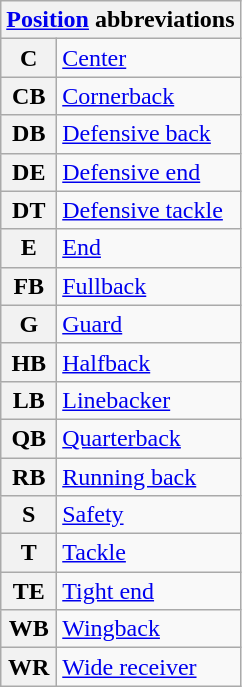<table class="wikitable mw-collapsible mw-collapsed">
<tr>
<th scope="colgroup" colspan="2"><a href='#'>Position</a> abbreviations</th>
</tr>
<tr>
<th scope="row">C</th>
<td><a href='#'>Center</a></td>
</tr>
<tr>
<th scope="row">CB</th>
<td><a href='#'>Cornerback</a></td>
</tr>
<tr>
<th scope="row">DB</th>
<td><a href='#'>Defensive back</a></td>
</tr>
<tr>
<th scope="row">DE</th>
<td><a href='#'>Defensive end</a></td>
</tr>
<tr>
<th scope="row">DT</th>
<td><a href='#'>Defensive tackle</a></td>
</tr>
<tr>
<th scope="row">E</th>
<td><a href='#'>End</a></td>
</tr>
<tr>
<th scope="row">FB</th>
<td><a href='#'>Fullback</a></td>
</tr>
<tr>
<th scope="row">G</th>
<td><a href='#'>Guard</a></td>
</tr>
<tr>
<th scope="row">HB</th>
<td><a href='#'>Halfback</a></td>
</tr>
<tr>
<th scope="row">LB</th>
<td><a href='#'>Linebacker</a></td>
</tr>
<tr>
<th scope="row">QB</th>
<td><a href='#'>Quarterback</a></td>
</tr>
<tr>
<th scope="row">RB</th>
<td><a href='#'>Running back</a></td>
</tr>
<tr>
<th scope="row">S</th>
<td><a href='#'>Safety</a></td>
</tr>
<tr>
<th scope="row">T</th>
<td><a href='#'>Tackle</a></td>
</tr>
<tr>
<th scope="row">TE</th>
<td><a href='#'>Tight end</a></td>
</tr>
<tr>
<th scope="row">WB</th>
<td><a href='#'>Wingback</a></td>
</tr>
<tr>
<th scope="row">WR</th>
<td><a href='#'>Wide receiver</a></td>
</tr>
</table>
